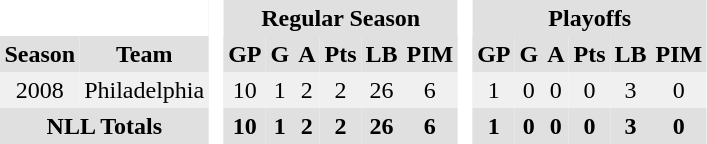<table BORDER="0" CELLPADDING="3" CELLSPACING="0">
<tr ALIGN="center" bgcolor="#e0e0e0">
<th colspan="2" bgcolor="#ffffff"> </th>
<th rowspan="99" bgcolor="#ffffff"> </th>
<th colspan="6">Regular Season</th>
<th rowspan="99" bgcolor="#ffffff"> </th>
<th colspan="6">Playoffs</th>
</tr>
<tr ALIGN="center" bgcolor="#e0e0e0">
<th>Season</th>
<th>Team</th>
<th>GP</th>
<th>G</th>
<th>A</th>
<th>Pts</th>
<th>LB</th>
<th>PIM</th>
<th>GP</th>
<th>G</th>
<th>A</th>
<th>Pts</th>
<th>LB</th>
<th>PIM</th>
</tr>
<tr ALIGN="center" bgcolor="#f0f0f0">
<td>2008</td>
<td>Philadelphia</td>
<td>10</td>
<td>1</td>
<td>2</td>
<td>2</td>
<td>26</td>
<td>6</td>
<td>1</td>
<td>0</td>
<td>0</td>
<td>0</td>
<td>3</td>
<td>0</td>
</tr>
<tr ALIGN="center" bgcolor="#e0e0e0">
<th colspan="2">NLL Totals</th>
<th>10</th>
<th>1</th>
<th>2</th>
<th>2</th>
<th>26</th>
<th>6</th>
<th>1</th>
<th>0</th>
<th>0</th>
<th>0</th>
<th>3</th>
<th>0</th>
</tr>
</table>
